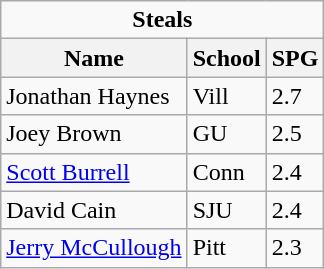<table class="wikitable">
<tr>
<td colspan=3 style="text-align:center;"><strong>Steals</strong></td>
</tr>
<tr>
<th>Name</th>
<th>School</th>
<th>SPG</th>
</tr>
<tr>
<td>Jonathan Haynes</td>
<td>Vill</td>
<td>2.7</td>
</tr>
<tr>
<td>Joey Brown</td>
<td>GU</td>
<td>2.5</td>
</tr>
<tr>
<td><a href='#'>Scott Burrell</a></td>
<td>Conn</td>
<td>2.4</td>
</tr>
<tr>
<td>David Cain</td>
<td>SJU</td>
<td>2.4</td>
</tr>
<tr>
<td><a href='#'>Jerry McCullough</a></td>
<td>Pitt</td>
<td>2.3</td>
</tr>
</table>
